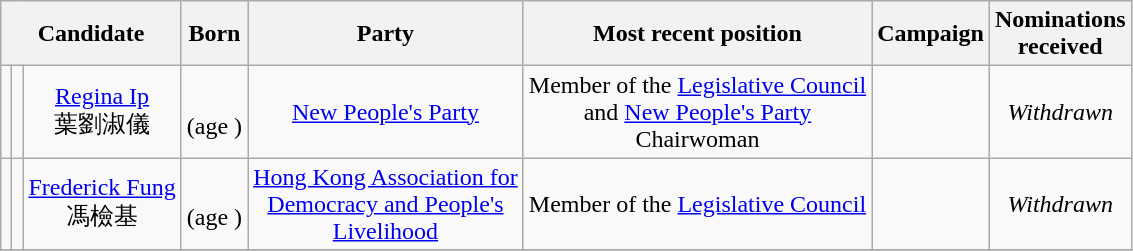<table class="wikitable sortable" style="text-align:center;">
<tr>
<th colspan=3>Candidate</th>
<th>Born</th>
<th>Party</th>
<th>Most recent position</th>
<th data-sort-type="date">Campaign</th>
<th>Nominations<br>received</th>
</tr>
<tr>
<td bgcolor=></td>
<td data-sort-value="Ip"></td>
<td><a href='#'>Regina Ip</a><br>葉劉淑儀</td>
<td><br>(age )</td>
<td><a href='#'>New People's Party</a><br></td>
<td>Member of the <a href='#'>Legislative Council</a><br>and <a href='#'>New People's Party</a><br>Chairwoman<br></td>
<td data-sort-value="02-20-2012"><br></td>
<td><em>Withdrawn</em></td>
</tr>
<tr>
<td bgcolor=></td>
<td data-sort-value="Fung"></td>
<td><a href='#'>Frederick Fung</a><br>馮檢基</td>
<td><br>(age )</td>
<td><a href='#'>Hong Kong Association for<br>Democracy and People's<br>Livelihood</a><br></td>
<td>Member of the <a href='#'>Legislative Council</a><br></td>
<td data-sort-value="12-08-2011"><br></td>
<td><em>Withdrawn</em></td>
</tr>
<tr>
</tr>
</table>
